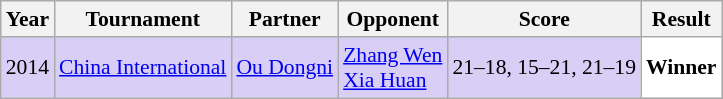<table class="sortable wikitable" style="font-size: 90%;">
<tr>
<th>Year</th>
<th>Tournament</th>
<th>Partner</th>
<th>Opponent</th>
<th>Score</th>
<th>Result</th>
</tr>
<tr style="background:#D8CEF6">
<td align="center">2014</td>
<td align="left"><a href='#'>China International</a></td>
<td align="left"> <a href='#'>Ou Dongni</a></td>
<td align="left"> <a href='#'>Zhang Wen</a> <br>  <a href='#'>Xia Huan</a></td>
<td align="left">21–18, 15–21, 21–19</td>
<td style="text-align:left; background:white"> <strong>Winner</strong></td>
</tr>
</table>
